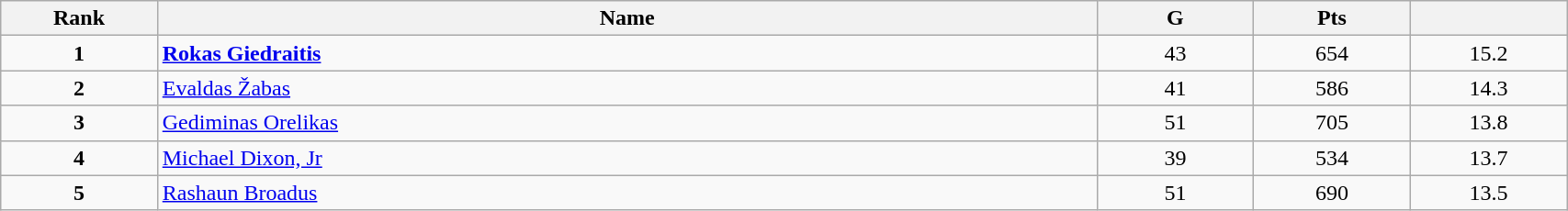<table class="wikitable" style="width:90%;">
<tr>
<th style="width:10%;">Rank</th>
<th style="width:60%;">Name</th>
<th style="width:10%;">G</th>
<th style="width:10%;">Pts</th>
<th style="width:10%;"></th>
</tr>
<tr align=center>
<td><strong>1</strong></td>
<td align=left> <strong><a href='#'>Rokas Giedraitis</a></strong></td>
<td>43</td>
<td>654</td>
<td>15.2</td>
</tr>
<tr align=center>
<td><strong>2</strong></td>
<td align=left> <a href='#'>Evaldas Žabas</a></td>
<td>41</td>
<td>586</td>
<td>14.3</td>
</tr>
<tr align=center>
<td><strong>3</strong></td>
<td align=left> <a href='#'>Gediminas Orelikas</a></td>
<td>51</td>
<td>705</td>
<td>13.8</td>
</tr>
<tr align=center>
<td><strong>4</strong></td>
<td align=left> <a href='#'>Michael Dixon, Jr</a></td>
<td>39</td>
<td>534</td>
<td>13.7</td>
</tr>
<tr align=center>
<td><strong>5</strong></td>
<td align=left> <a href='#'>Rashaun Broadus</a></td>
<td>51</td>
<td>690</td>
<td>13.5</td>
</tr>
</table>
